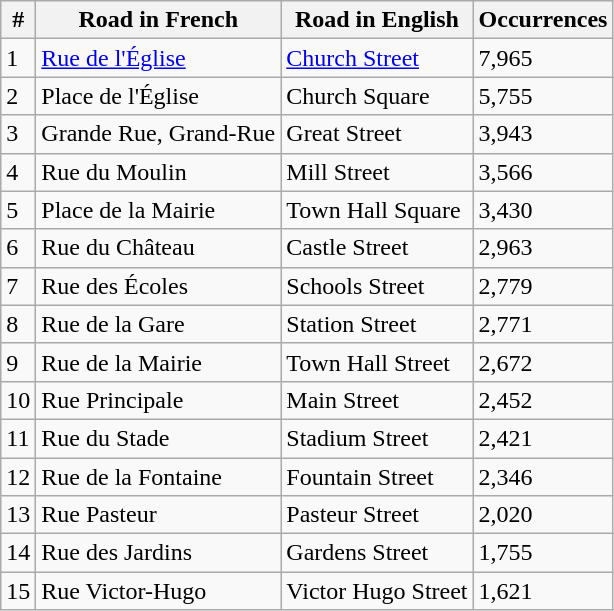<table class="wikitable">
<tr>
<th>#</th>
<th>Road in French</th>
<th>Road in English</th>
<th>Occurrences</th>
</tr>
<tr>
<td>1</td>
<td><a href='#'>Rue de l'Église</a></td>
<td><a href='#'>Church Street</a></td>
<td>7,965</td>
</tr>
<tr>
<td>2</td>
<td>Place de l'Église</td>
<td>Church Square</td>
<td>5,755</td>
</tr>
<tr>
<td>3</td>
<td>Grande Rue, Grand-Rue</td>
<td>Great Street</td>
<td>3,943</td>
</tr>
<tr>
<td>4</td>
<td>Rue du Moulin</td>
<td>Mill Street</td>
<td>3,566</td>
</tr>
<tr>
<td>5</td>
<td>Place de la Mairie</td>
<td>Town Hall Square</td>
<td>3,430</td>
</tr>
<tr>
<td>6</td>
<td>Rue du Château</td>
<td>Castle Street</td>
<td>2,963</td>
</tr>
<tr>
<td>7</td>
<td>Rue des Écoles</td>
<td>Schools Street</td>
<td>2,779</td>
</tr>
<tr>
<td>8</td>
<td>Rue de la Gare</td>
<td>Station Street</td>
<td>2,771</td>
</tr>
<tr>
<td>9</td>
<td>Rue de la Mairie</td>
<td>Town Hall Street</td>
<td>2,672</td>
</tr>
<tr>
<td>10</td>
<td>Rue Principale</td>
<td>Main Street</td>
<td>2,452</td>
</tr>
<tr>
<td>11</td>
<td>Rue du Stade</td>
<td>Stadium Street</td>
<td>2,421</td>
</tr>
<tr>
<td>12</td>
<td>Rue de la Fontaine</td>
<td>Fountain Street</td>
<td>2,346</td>
</tr>
<tr>
<td>13</td>
<td>Rue Pasteur</td>
<td>Pasteur Street</td>
<td>2,020</td>
</tr>
<tr>
<td>14</td>
<td>Rue des Jardins</td>
<td>Gardens Street</td>
<td>1,755</td>
</tr>
<tr>
<td>15</td>
<td>Rue Victor-Hugo</td>
<td>Victor Hugo Street</td>
<td>1,621</td>
</tr>
</table>
